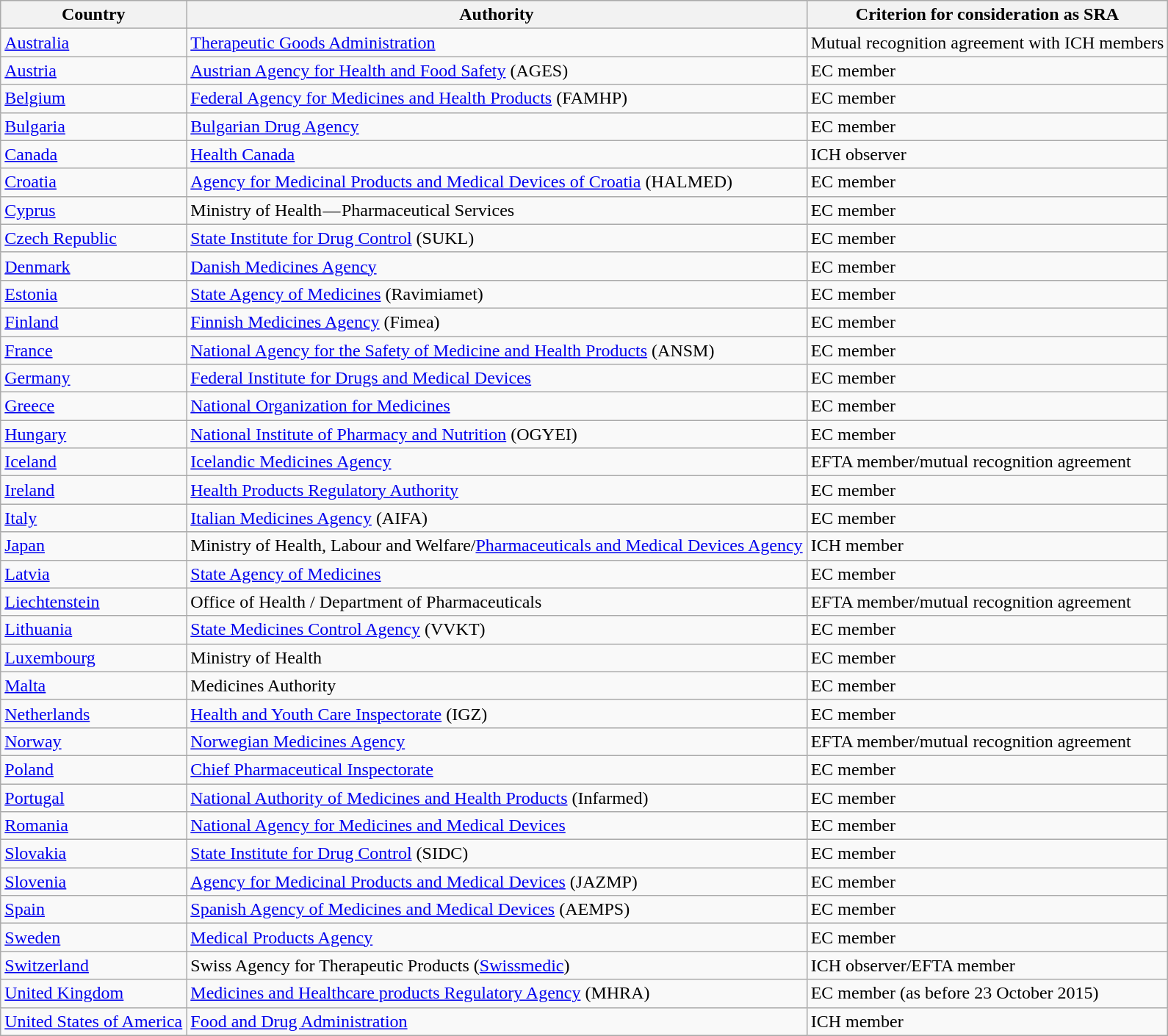<table class="wikitable sortable">
<tr>
<th>Country</th>
<th>Authority</th>
<th>Criterion for consideration as SRA</th>
</tr>
<tr>
<td><a href='#'>Australia</a></td>
<td><a href='#'>Therapeutic Goods Administration</a></td>
<td>Mutual recognition agreement with ICH members</td>
</tr>
<tr>
<td><a href='#'>Austria</a></td>
<td><a href='#'>Austrian Agency for Health and Food Safety</a> (AGES)</td>
<td>EC member</td>
</tr>
<tr>
<td><a href='#'>Belgium</a></td>
<td><a href='#'>Federal Agency for Medicines and Health Products</a> (FAMHP)</td>
<td>EC member</td>
</tr>
<tr>
<td><a href='#'>Bulgaria</a></td>
<td><a href='#'>Bulgarian Drug Agency</a></td>
<td>EC member</td>
</tr>
<tr>
<td><a href='#'>Canada</a></td>
<td><a href='#'>Health Canada</a></td>
<td>ICH observer</td>
</tr>
<tr>
<td><a href='#'>Croatia</a></td>
<td><a href='#'>Agency for Medicinal Products and Medical Devices of Croatia</a> (HALMED)</td>
<td>EC member</td>
</tr>
<tr>
<td><a href='#'>Cyprus</a></td>
<td>Ministry of Health — Pharmaceutical Services</td>
<td>EC member</td>
</tr>
<tr>
<td><a href='#'>Czech Republic</a></td>
<td><a href='#'>State Institute for Drug Control</a> (SUKL)</td>
<td>EC member</td>
</tr>
<tr>
<td><a href='#'>Denmark</a></td>
<td><a href='#'>Danish Medicines Agency</a></td>
<td>EC member</td>
</tr>
<tr>
<td><a href='#'>Estonia</a></td>
<td><a href='#'>State Agency of Medicines</a> (Ravimiamet)</td>
<td>EC member</td>
</tr>
<tr>
<td><a href='#'>Finland</a></td>
<td><a href='#'>Finnish Medicines Agency</a> (Fimea)</td>
<td>EC member</td>
</tr>
<tr>
<td><a href='#'>France</a></td>
<td><a href='#'>National Agency for the Safety of Medicine and Health Products</a> (ANSM)</td>
<td>EC member</td>
</tr>
<tr>
<td><a href='#'>Germany</a></td>
<td><a href='#'>Federal Institute for Drugs and Medical Devices</a></td>
<td>EC member</td>
</tr>
<tr>
<td><a href='#'>Greece</a></td>
<td><a href='#'>National Organization for Medicines</a></td>
<td>EC member</td>
</tr>
<tr>
<td><a href='#'>Hungary</a></td>
<td><a href='#'>National Institute of Pharmacy and Nutrition</a> (OGYEI)</td>
<td>EC member</td>
</tr>
<tr>
<td><a href='#'>Iceland</a></td>
<td><a href='#'>Icelandic Medicines Agency</a></td>
<td>EFTA member/mutual recognition agreement</td>
</tr>
<tr>
<td><a href='#'>Ireland</a></td>
<td><a href='#'>Health Products Regulatory Authority</a></td>
<td>EC member</td>
</tr>
<tr>
<td><a href='#'>Italy</a></td>
<td><a href='#'>Italian Medicines Agency</a> (AIFA)</td>
<td>EC member</td>
</tr>
<tr>
<td><a href='#'>Japan</a></td>
<td>Ministry of Health, Labour and Welfare/<a href='#'>Pharmaceuticals and Medical Devices Agency</a></td>
<td>ICH member</td>
</tr>
<tr>
<td><a href='#'>Latvia</a></td>
<td><a href='#'>State Agency of Medicines</a></td>
<td>EC member</td>
</tr>
<tr>
<td><a href='#'>Liechtenstein</a></td>
<td>Office of Health / Department of Pharmaceuticals</td>
<td>EFTA member/mutual recognition agreement</td>
</tr>
<tr>
<td><a href='#'>Lithuania</a></td>
<td><a href='#'>State Medicines Control Agency</a> (VVKT)</td>
<td>EC member</td>
</tr>
<tr>
<td><a href='#'>Luxembourg</a></td>
<td>Ministry of Health</td>
<td>EC member</td>
</tr>
<tr>
<td><a href='#'>Malta</a></td>
<td>Medicines Authority</td>
<td>EC member</td>
</tr>
<tr>
<td><a href='#'>Netherlands</a></td>
<td><a href='#'>Health and Youth Care Inspectorate</a> (IGZ)</td>
<td>EC member</td>
</tr>
<tr>
<td><a href='#'>Norway</a></td>
<td><a href='#'>Norwegian Medicines Agency</a></td>
<td>EFTA member/mutual recognition agreement</td>
</tr>
<tr>
<td><a href='#'>Poland</a></td>
<td><a href='#'>Chief Pharmaceutical Inspectorate</a></td>
<td>EC member</td>
</tr>
<tr>
<td><a href='#'>Portugal</a></td>
<td><a href='#'>National Authority of Medicines and Health Products</a> (Infarmed)</td>
<td>EC member</td>
</tr>
<tr>
<td><a href='#'>Romania</a></td>
<td><a href='#'>National Agency for Medicines and Medical Devices</a></td>
<td>EC member</td>
</tr>
<tr>
<td><a href='#'>Slovakia</a></td>
<td><a href='#'>State Institute for Drug Control</a> (SIDC)</td>
<td>EC member</td>
</tr>
<tr>
<td><a href='#'>Slovenia</a></td>
<td><a href='#'>Agency for Medicinal Products and Medical Devices</a> (JAZMP)</td>
<td>EC member</td>
</tr>
<tr>
<td><a href='#'>Spain</a></td>
<td><a href='#'>Spanish Agency of Medicines and Medical Devices</a> (AEMPS)</td>
<td>EC member</td>
</tr>
<tr>
<td><a href='#'>Sweden</a></td>
<td><a href='#'>Medical Products Agency</a></td>
<td>EC member</td>
</tr>
<tr>
<td><a href='#'>Switzerland</a></td>
<td>Swiss Agency for Therapeutic Products (<a href='#'>Swissmedic</a>)</td>
<td>ICH observer/EFTA member</td>
</tr>
<tr>
<td><a href='#'>United Kingdom</a></td>
<td><a href='#'>Medicines and Healthcare products Regulatory Agency</a> (MHRA)</td>
<td>EC member (as before 23 October 2015)</td>
</tr>
<tr>
<td><a href='#'>United States of America</a></td>
<td><a href='#'>Food and Drug Administration</a></td>
<td>ICH member</td>
</tr>
</table>
